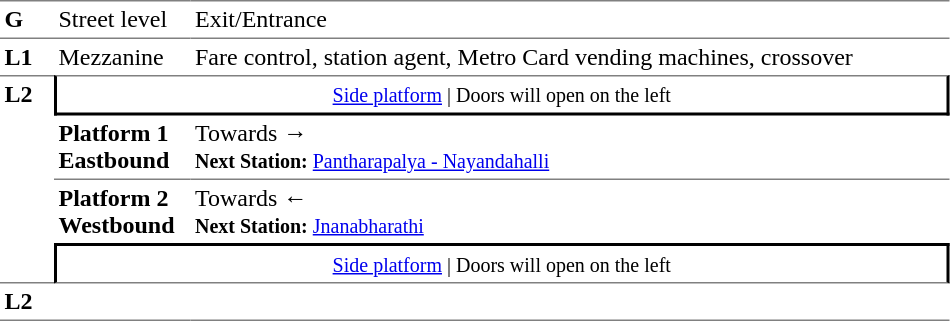<table table border=0 cellspacing=0 cellpadding=3>
<tr>
<td style="border-bottom:solid 1px gray;border-top:solid 1px gray;" width=30 valign=top><strong>G</strong></td>
<td style="border-top:solid 1px gray;border-bottom:solid 1px gray;" width=85 valign=top>Street level</td>
<td style="border-top:solid 1px gray;border-bottom:solid 1px gray;" width=500 valign=top>Exit/Entrance</td>
</tr>
<tr>
<td valign=top><strong>L1</strong></td>
<td valign=top>Mezzanine</td>
<td valign=top>Fare control, station agent, Metro Card vending machines, crossover<br></td>
</tr>
<tr>
<td style="border-top:solid 1px gray;border-bottom:solid 1px gray;" width=30 rowspan=4 valign=top><strong>L2</strong></td>
<td style="border-top:solid 1px gray;border-right:solid 2px black;border-left:solid 2px black;border-bottom:solid 2px black;text-align:center;" colspan=2><small><a href='#'>Side platform</a> | Doors will open on the left </small></td>
</tr>
<tr>
<td style="border-bottom:solid 1px gray;" width=85><span><strong>Platform 1</strong><br><strong>Eastbound</strong></span></td>
<td style="border-bottom:solid 1px gray;" width=500>Towards → <br><small><strong>Next Station:</strong> <a href='#'>Pantharapalya - Nayandahalli</a></small></td>
</tr>
<tr>
<td><span><strong>Platform 2</strong><br><strong>Westbound</strong></span></td>
<td>Towards ← <br><small><strong>Next Station:</strong> <a href='#'>Jnanabharathi</a></small></td>
</tr>
<tr>
<td style="border-top:solid 2px black;border-right:solid 2px black;border-left:solid 2px black;border-bottom:solid 1px gray;" colspan=2  align=center><small><a href='#'>Side platform</a> | Doors will open on the left </small></td>
</tr>
<tr>
<td style="border-bottom:solid 1px gray;" width=30 rowspan=2 valign=top><strong>L2</strong></td>
<td style="border-bottom:solid 1px gray;" width=85></td>
<td style="border-bottom:solid 1px gray;" width=500></td>
</tr>
<tr>
</tr>
</table>
